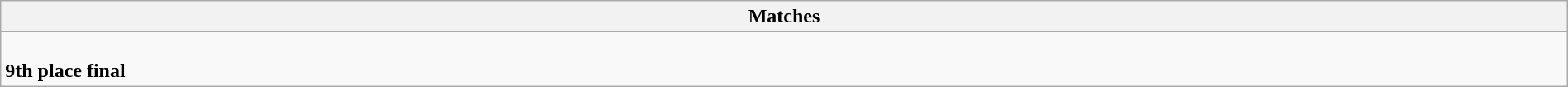<table class="wikitable collapsible collapsed" style="width:100%;">
<tr>
<th>Matches</th>
</tr>
<tr>
<td><br><strong>9th place final</strong>
</td>
</tr>
</table>
